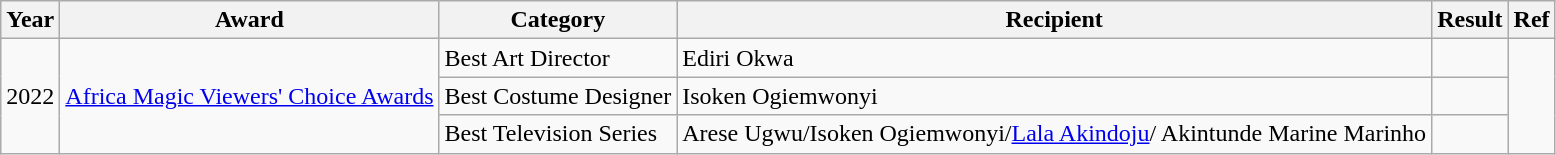<table class="wikitable">
<tr>
<th>Year</th>
<th>Award</th>
<th>Category</th>
<th>Recipient</th>
<th>Result</th>
<th>Ref</th>
</tr>
<tr>
<td rowspan="3">2022</td>
<td rowspan="3"><a href='#'>Africa Magic Viewers' Choice Awards</a></td>
<td>Best Art Director</td>
<td>Ediri Okwa</td>
<td></td>
<td rowspan="3"></td>
</tr>
<tr>
<td>Best Costume Designer</td>
<td>Isoken Ogiemwonyi</td>
<td></td>
</tr>
<tr>
<td>Best Television Series</td>
<td>Arese Ugwu/Isoken Ogiemwonyi/<a href='#'>Lala Akindoju</a>/ Akintunde Marine Marinho</td>
<td></td>
</tr>
</table>
